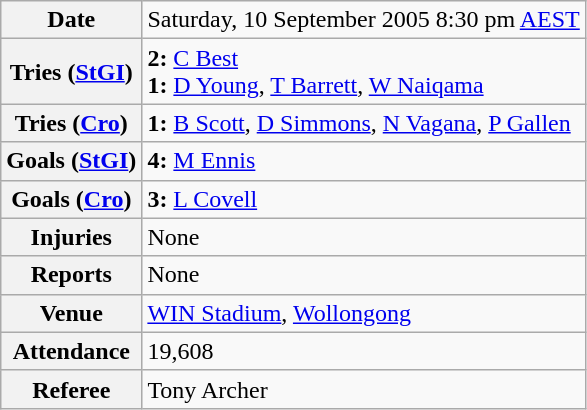<table class="wikitable">
<tr>
<th>Date</th>
<td>Saturday, 10 September 2005 8:30 pm <a href='#'>AEST</a></td>
</tr>
<tr>
<th>Tries (<a href='#'>StGI</a>)</th>
<td><strong>2:</strong> <a href='#'>C Best</a><br><strong>1:</strong> <a href='#'>D Young</a>, <a href='#'>T Barrett</a>, <a href='#'>W Naiqama</a></td>
</tr>
<tr>
<th>Tries (<a href='#'>Cro</a>)</th>
<td><strong>1:</strong> <a href='#'>B Scott</a>, <a href='#'>D Simmons</a>, <a href='#'>N Vagana</a>, <a href='#'>P Gallen</a></td>
</tr>
<tr>
<th>Goals (<a href='#'>StGI</a>)</th>
<td><strong>4:</strong> <a href='#'>M Ennis</a></td>
</tr>
<tr>
<th>Goals (<a href='#'>Cro</a>)</th>
<td><strong>3:</strong> <a href='#'>L Covell</a></td>
</tr>
<tr>
<th>Injuries</th>
<td>None</td>
</tr>
<tr>
<th>Reports</th>
<td>None</td>
</tr>
<tr>
<th>Venue</th>
<td><a href='#'>WIN Stadium</a>, <a href='#'>Wollongong</a></td>
</tr>
<tr>
<th>Attendance</th>
<td>19,608</td>
</tr>
<tr>
<th>Referee</th>
<td>Tony Archer</td>
</tr>
</table>
